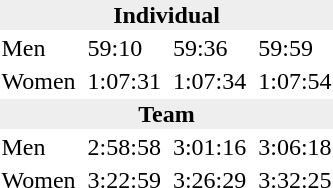<table>
<tr>
<td colspan="7"  style="background:#eee; text-align:center;"><strong>Individual</strong></td>
</tr>
<tr>
<td>Men</td>
<td></td>
<td>59:10</td>
<td></td>
<td>59:36</td>
<td></td>
<td>59:59</td>
</tr>
<tr>
<td>Women</td>
<td></td>
<td>1:07:31</td>
<td></td>
<td>1:07:34</td>
<td></td>
<td>1:07:54</td>
</tr>
<tr>
<td colspan="7"  style="background:#eee; text-align:center;"><strong>Team</strong></td>
</tr>
<tr>
<td>Men</td>
<td></td>
<td>2:58:58</td>
<td></td>
<td>3:01:16</td>
<td></td>
<td>3:06:18</td>
</tr>
<tr>
<td>Women</td>
<td></td>
<td>3:22:59</td>
<td></td>
<td>3:26:29</td>
<td></td>
<td>3:32:25</td>
</tr>
</table>
